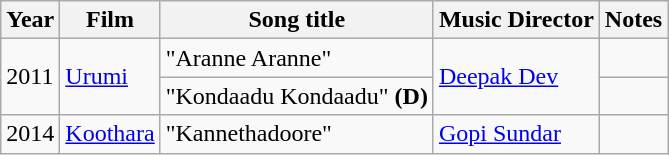<table class="wikitable">
<tr>
<th>Year</th>
<th>Film</th>
<th>Song title</th>
<th>Music Director</th>
<th>Notes</th>
</tr>
<tr>
<td rowspan="2">2011</td>
<td rowspan="2"><a href='#'>Urumi</a></td>
<td>"Aranne Aranne"</td>
<td rowspan="2"><a href='#'>Deepak Dev</a></td>
<td></td>
</tr>
<tr>
<td>"Kondaadu Kondaadu" <strong>(D)</strong></td>
<td></td>
</tr>
<tr>
<td>2014</td>
<td><a href='#'>Koothara</a></td>
<td>"Kannethadoore"</td>
<td><a href='#'>Gopi Sundar</a></td>
<td></td>
</tr>
</table>
